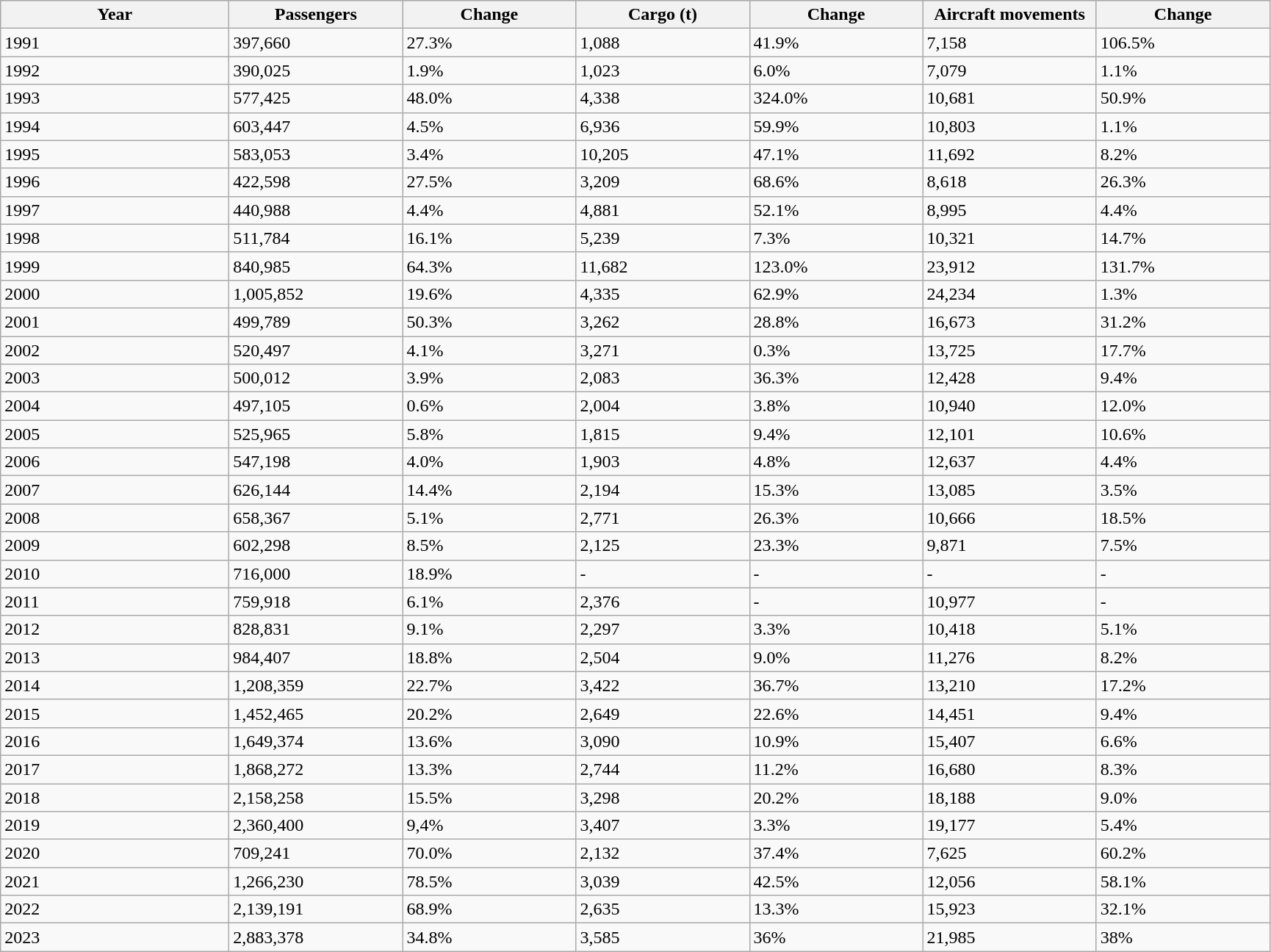<table class="wikitable">
<tr style="background:lightgrey;">
<th style="width:200px;">Year</th>
<th style="width:150px;">Passengers</th>
<th style="width:150px;">Change</th>
<th style="width:150px;">Cargo (t)</th>
<th style="width:150px;">Change</th>
<th style="width:150px;">Aircraft movements</th>
<th style="width:150px;">Change</th>
</tr>
<tr>
<td>1991</td>
<td>397,660</td>
<td>27.3%</td>
<td>1,088</td>
<td>41.9%</td>
<td>7,158</td>
<td>106.5%</td>
</tr>
<tr>
<td>1992</td>
<td>390,025</td>
<td>1.9%</td>
<td>1,023</td>
<td>6.0%</td>
<td>7,079</td>
<td>1.1%</td>
</tr>
<tr>
<td>1993</td>
<td>577,425</td>
<td>48.0%</td>
<td>4,338</td>
<td>324.0%</td>
<td>10,681</td>
<td>50.9%</td>
</tr>
<tr>
<td>1994</td>
<td>603,447</td>
<td>4.5%</td>
<td>6,936</td>
<td>59.9%</td>
<td>10,803</td>
<td>1.1%</td>
</tr>
<tr>
<td>1995</td>
<td>583,053</td>
<td>3.4%</td>
<td>10,205</td>
<td>47.1%</td>
<td>11,692</td>
<td>8.2%</td>
</tr>
<tr>
<td>1996</td>
<td>422,598</td>
<td>27.5%</td>
<td>3,209</td>
<td>68.6%</td>
<td>8,618</td>
<td>26.3%</td>
</tr>
<tr>
<td>1997</td>
<td>440,988</td>
<td>4.4%</td>
<td>4,881</td>
<td>52.1%</td>
<td>8,995</td>
<td>4.4%</td>
</tr>
<tr>
<td>1998</td>
<td>511,784</td>
<td>16.1%</td>
<td>5,239</td>
<td>7.3%</td>
<td>10,321</td>
<td>14.7%</td>
</tr>
<tr>
<td>1999</td>
<td>840,985</td>
<td>64.3%</td>
<td>11,682</td>
<td>123.0%</td>
<td>23,912</td>
<td>131.7%</td>
</tr>
<tr>
<td>2000</td>
<td>1,005,852</td>
<td>19.6%</td>
<td>4,335</td>
<td>62.9%</td>
<td>24,234</td>
<td>1.3%</td>
</tr>
<tr>
<td>2001</td>
<td>499,789</td>
<td>50.3%</td>
<td>3,262</td>
<td>28.8%</td>
<td>16,673</td>
<td>31.2%</td>
</tr>
<tr>
<td>2002</td>
<td>520,497</td>
<td>4.1%</td>
<td>3,271</td>
<td>0.3%</td>
<td>13,725</td>
<td>17.7%</td>
</tr>
<tr>
<td>2003</td>
<td>500,012</td>
<td>3.9%</td>
<td>2,083</td>
<td>36.3%</td>
<td>12,428</td>
<td>9.4%</td>
</tr>
<tr>
<td>2004</td>
<td>497,105</td>
<td>0.6%</td>
<td>2,004</td>
<td>3.8%</td>
<td>10,940</td>
<td>12.0%</td>
</tr>
<tr>
<td>2005</td>
<td>525,965</td>
<td>5.8%</td>
<td>1,815</td>
<td>9.4%</td>
<td>12,101</td>
<td>10.6%</td>
</tr>
<tr>
<td>2006</td>
<td>547,198</td>
<td>4.0%</td>
<td>1,903</td>
<td>4.8%</td>
<td>12,637</td>
<td>4.4%</td>
</tr>
<tr>
<td>2007</td>
<td>626,144</td>
<td>14.4%</td>
<td>2,194</td>
<td>15.3%</td>
<td>13,085</td>
<td>3.5%</td>
</tr>
<tr>
<td>2008</td>
<td>658,367</td>
<td>5.1%</td>
<td>2,771</td>
<td>26.3%</td>
<td>10,666</td>
<td>18.5%</td>
</tr>
<tr>
<td>2009</td>
<td>602,298</td>
<td>8.5%</td>
<td>2,125</td>
<td>23.3%</td>
<td>9,871</td>
<td>7.5%</td>
</tr>
<tr>
<td>2010</td>
<td>716,000</td>
<td>18.9%</td>
<td>-</td>
<td>-</td>
<td>-</td>
<td>-</td>
</tr>
<tr>
<td>2011</td>
<td>759,918</td>
<td>6.1%</td>
<td>2,376</td>
<td>-</td>
<td>10,977</td>
<td>-</td>
</tr>
<tr>
<td>2012</td>
<td>828,831</td>
<td>9.1%</td>
<td>2,297</td>
<td>3.3%</td>
<td>10,418</td>
<td>5.1%</td>
</tr>
<tr>
<td>2013</td>
<td>984,407</td>
<td>18.8%</td>
<td>2,504</td>
<td>9.0%</td>
<td>11,276</td>
<td>8.2%</td>
</tr>
<tr>
<td>2014</td>
<td>1,208,359</td>
<td>22.7%</td>
<td>3,422</td>
<td>36.7%</td>
<td>13,210</td>
<td>17.2%</td>
</tr>
<tr>
<td>2015</td>
<td>1,452,465</td>
<td>20.2%</td>
<td>2,649</td>
<td>22.6%</td>
<td>14,451</td>
<td>9.4%</td>
</tr>
<tr>
<td>2016</td>
<td>1,649,374</td>
<td>13.6%</td>
<td>3,090</td>
<td>10.9%</td>
<td>15,407</td>
<td>6.6%</td>
</tr>
<tr>
<td>2017</td>
<td>1,868,272</td>
<td>13.3%</td>
<td>2,744</td>
<td>11.2%</td>
<td>16,680</td>
<td>8.3%</td>
</tr>
<tr>
<td>2018</td>
<td>2,158,258</td>
<td>15.5%</td>
<td>3,298</td>
<td>20.2%</td>
<td>18,188</td>
<td>9.0%</td>
</tr>
<tr>
<td>2019</td>
<td>2,360,400</td>
<td>9,4%</td>
<td>3,407</td>
<td>3.3%</td>
<td>19,177</td>
<td>5.4%</td>
</tr>
<tr>
<td>2020</td>
<td>709,241</td>
<td>70.0%</td>
<td>2,132</td>
<td>37.4%</td>
<td>7,625</td>
<td>60.2%</td>
</tr>
<tr>
<td>2021</td>
<td>1,266,230</td>
<td>78.5%</td>
<td>3,039</td>
<td>42.5%</td>
<td>12,056</td>
<td>58.1%</td>
</tr>
<tr>
<td>2022</td>
<td>2,139,191</td>
<td>68.9%</td>
<td>2,635</td>
<td>13.3%</td>
<td>15,923</td>
<td>32.1%</td>
</tr>
<tr>
<td>2023</td>
<td>2,883,378</td>
<td>34.8%</td>
<td>3,585</td>
<td>36%</td>
<td>21,985</td>
<td>38%</td>
</tr>
</table>
